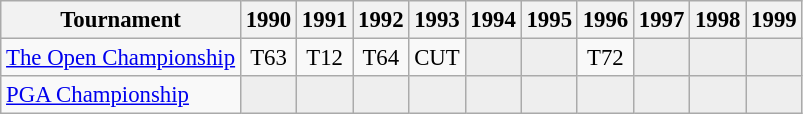<table class="wikitable" style="font-size:95%;text-align:center;">
<tr>
<th>Tournament</th>
<th>1990</th>
<th>1991</th>
<th>1992</th>
<th>1993</th>
<th>1994</th>
<th>1995</th>
<th>1996</th>
<th>1997</th>
<th>1998</th>
<th>1999</th>
</tr>
<tr>
<td align=left><a href='#'>The Open Championship</a></td>
<td>T63</td>
<td>T12</td>
<td>T64</td>
<td>CUT</td>
<td style="background:#eeeeee;"></td>
<td style="background:#eeeeee;"></td>
<td>T72</td>
<td style="background:#eeeeee;"></td>
<td style="background:#eeeeee;"></td>
<td style="background:#eeeeee;"></td>
</tr>
<tr>
<td align=left><a href='#'>PGA Championship</a></td>
<td style="background:#eeeeee;"></td>
<td style="background:#eeeeee;"></td>
<td style="background:#eeeeee;"></td>
<td style="background:#eeeeee;"></td>
<td style="background:#eeeeee;"></td>
<td style="background:#eeeeee;"></td>
<td style="background:#eeeeee;"></td>
<td style="background:#eeeeee;"></td>
<td style="background:#eeeeee;"></td>
<td style="background:#eeeeee;"></td>
</tr>
</table>
